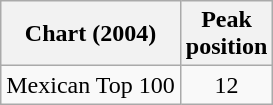<table class="wikitable">
<tr>
<th align="left">Chart (2004)</th>
<th align="left">Peak<br>position</th>
</tr>
<tr>
<td align="left">Mexican Top 100</td>
<td align="center">12</td>
</tr>
</table>
